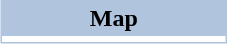<table border="0" cellpadding="2" cellspacing="1" align="right" style="margin-left:1em; background-color: lightsteelblue;">
<tr>
<th>Map</th>
</tr>
<tr bgcolor="#FFFFFF" align="center">
<td style="width: 145px;"></td>
</tr>
</table>
